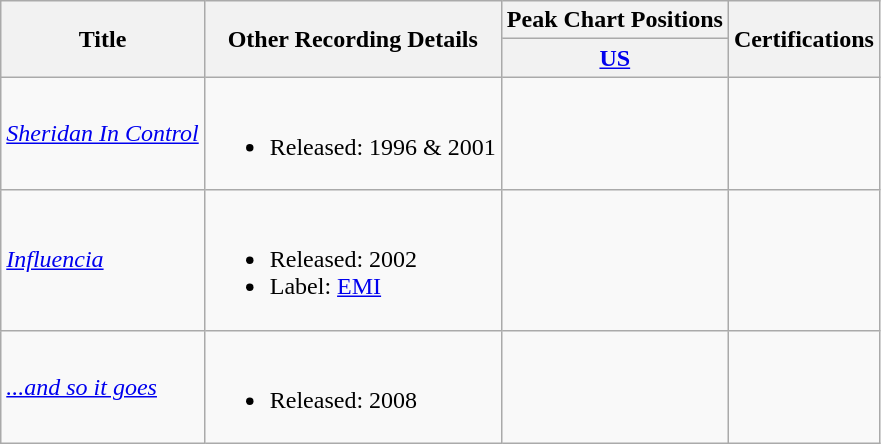<table class="wikitable">
<tr>
<th rowspan="2">Title</th>
<th rowspan="2">Other Recording Details</th>
<th>Peak Chart Positions</th>
<th rowspan="2">Certifications</th>
</tr>
<tr>
<th><a href='#'>US</a></th>
</tr>
<tr>
<td><em><a href='#'>Sheridan In Control</a></em></td>
<td><br><ul><li>Released: 1996 & 2001</li></ul></td>
<td></td>
<td></td>
</tr>
<tr>
<td><em><a href='#'>Influencia</a></em></td>
<td><br><ul><li>Released: 2002</li><li>Label: <a href='#'>EMI</a></li></ul></td>
<td></td>
<td></td>
</tr>
<tr>
<td><em><a href='#'>...and so it goes</a></em></td>
<td><br><ul><li>Released: 2008</li></ul></td>
<td></td>
<td></td>
</tr>
</table>
